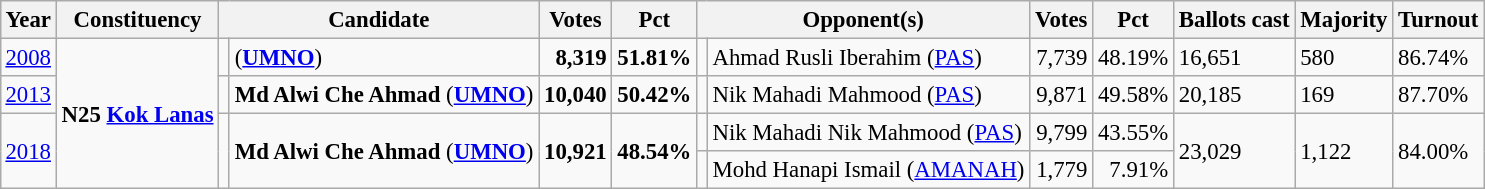<table class="wikitable" style="margin:0.5em ; font-size:95%">
<tr>
<th>Year</th>
<th>Constituency</th>
<th colspan=2>Candidate</th>
<th>Votes</th>
<th>Pct</th>
<th colspan=2>Opponent(s)</th>
<th>Votes</th>
<th>Pct</th>
<th>Ballots cast</th>
<th>Majority</th>
<th>Turnout</th>
</tr>
<tr>
<td><a href='#'>2008</a></td>
<td rowspan=4><strong>N25 <a href='#'>Kok Lanas</a></strong></td>
<td></td>
<td> (<a href='#'><strong>UMNO</strong></a>)</td>
<td align=right><strong>8,319</strong></td>
<td><strong>51.81%</strong></td>
<td></td>
<td>Ahmad Rusli Iberahim (<a href='#'>PAS</a>)</td>
<td align=right>7,739</td>
<td>48.19%</td>
<td>16,651</td>
<td>580</td>
<td>86.74%</td>
</tr>
<tr>
<td><a href='#'>2013</a></td>
<td></td>
<td><strong>Md Alwi Che Ahmad</strong> (<a href='#'><strong>UMNO</strong></a>)</td>
<td align=right><strong>10,040</strong></td>
<td><strong>50.42%</strong></td>
<td></td>
<td>Nik Mahadi Mahmood (<a href='#'>PAS</a>)</td>
<td align=right>9,871</td>
<td>49.58%</td>
<td>20,185</td>
<td>169</td>
<td>87.70%</td>
</tr>
<tr>
<td rowspan=2><a href='#'>2018</a></td>
<td rowspan=2 ></td>
<td rowspan=2><strong>Md Alwi Che Ahmad</strong> (<a href='#'><strong>UMNO</strong></a>)</td>
<td rowspan=2 align=right><strong>10,921</strong></td>
<td rowspan=2><strong>48.54%</strong></td>
<td></td>
<td>Nik Mahadi Nik Mahmood (<a href='#'>PAS</a>)</td>
<td align=right>9,799</td>
<td>43.55%</td>
<td rowspan=2>23,029</td>
<td rowspan=2>1,122</td>
<td rowspan=2>84.00%</td>
</tr>
<tr>
<td></td>
<td>Mohd Hanapi Ismail (<a href='#'>AMANAH</a>)</td>
<td align=right>1,779</td>
<td align=right>7.91%</td>
</tr>
</table>
